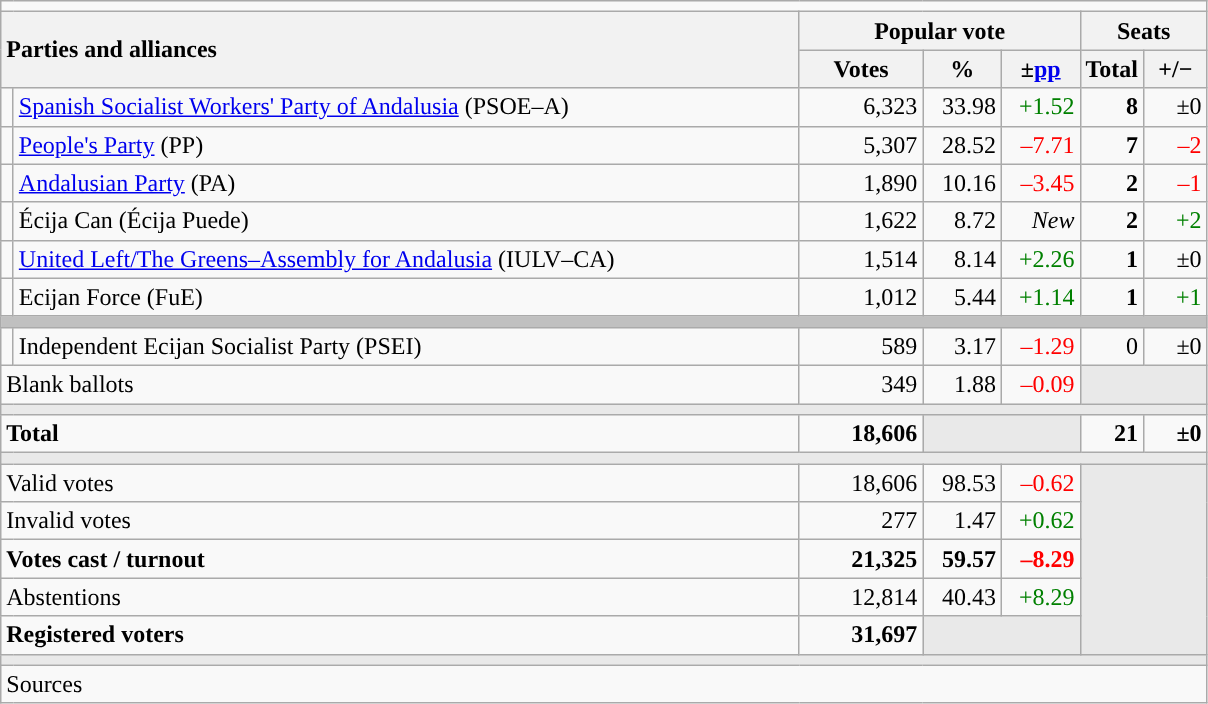<table class="wikitable" style="text-align:right;">
<tr>
<td colspan="7"></td>
</tr>
<tr>
<th style="text-align:left;" rowspan="2" colspan="2" width="525">Parties and alliances</th>
<th colspan="3">Popular vote</th>
<th colspan="2">Seats</th>
</tr>
<tr>
<th width="75">Votes</th>
<th width="45">%</th>
<th width="45">±<a href='#'>pp</a></th>
<th width="35">Total</th>
<th width="35">+/−</th>
</tr>
<tr>
<td width="1" style="color:inherit;background:"></td>
<td align="left"><a href='#'>Spanish Socialist Workers' Party of Andalusia</a> (PSOE–A)</td>
<td>6,323</td>
<td>33.98</td>
<td style="color:green;">+1.52</td>
<td><strong>8</strong></td>
<td>±0</td>
</tr>
<tr>
<td style="color:inherit;background:"></td>
<td align="left"><a href='#'>People's Party</a> (PP)</td>
<td>5,307</td>
<td>28.52</td>
<td style="color:red;">–7.71</td>
<td><strong>7</strong></td>
<td style="color:red;">–2</td>
</tr>
<tr>
<td style="color:inherit;background:"></td>
<td align="left"><a href='#'>Andalusian Party</a> (PA)</td>
<td>1,890</td>
<td>10.16</td>
<td style="color:red;">–3.45</td>
<td><strong>2</strong></td>
<td style="color:red;">–1</td>
</tr>
<tr>
<td style="color:inherit;background:"></td>
<td align="left">Écija Can (Écija Puede)</td>
<td>1,622</td>
<td>8.72</td>
<td><em>New</em></td>
<td><strong>2</strong></td>
<td style="color:green;">+2</td>
</tr>
<tr>
<td style="color:inherit;background:"></td>
<td align="left"><a href='#'>United Left/The Greens–Assembly for Andalusia</a> (IULV–CA)</td>
<td>1,514</td>
<td>8.14</td>
<td style="color:green;">+2.26</td>
<td><strong>1</strong></td>
<td>±0</td>
</tr>
<tr>
<td style="color:inherit;background:"></td>
<td align="left">Ecijan Force (FuE)</td>
<td>1,012</td>
<td>5.44</td>
<td style="color:green;">+1.14</td>
<td><strong>1</strong></td>
<td style="color:green;">+1</td>
</tr>
<tr>
<td colspan="7" bgcolor="#C0C0C0"></td>
</tr>
<tr>
<td style="color:inherit;background:"></td>
<td align="left">Independent Ecijan Socialist Party (PSEI)</td>
<td>589</td>
<td>3.17</td>
<td style="color:red;">–1.29</td>
<td>0</td>
<td>±0</td>
</tr>
<tr>
<td align="left" colspan="2">Blank ballots</td>
<td>349</td>
<td>1.88</td>
<td style="color:red;">–0.09</td>
<td bgcolor="#E9E9E9" colspan="2"></td>
</tr>
<tr>
<td colspan="7" bgcolor="#E9E9E9"></td>
</tr>
<tr style="font-weight:bold;">
<td align="left" colspan="2">Total</td>
<td>18,606</td>
<td bgcolor="#E9E9E9" colspan="2"></td>
<td>21</td>
<td>±0</td>
</tr>
<tr>
<td colspan="7" bgcolor="#E9E9E9"></td>
</tr>
<tr>
<td align="left" colspan="2">Valid votes</td>
<td>18,606</td>
<td>98.53</td>
<td style="color:red;">–0.62</td>
<td bgcolor="#E9E9E9" colspan="2" rowspan="5"></td>
</tr>
<tr>
<td align="left" colspan="2">Invalid votes</td>
<td>277</td>
<td>1.47</td>
<td style="color:green;">+0.62</td>
</tr>
<tr style="font-weight:bold;">
<td align="left" colspan="2">Votes cast / turnout</td>
<td>21,325</td>
<td>59.57</td>
<td style="color:red;">–8.29</td>
</tr>
<tr>
<td align="left" colspan="2">Abstentions</td>
<td>12,814</td>
<td>40.43</td>
<td style="color:green;">+8.29</td>
</tr>
<tr style="font-weight:bold;">
<td align="left" colspan="2">Registered voters</td>
<td>31,697</td>
<td bgcolor="#E9E9E9" colspan="2"></td>
</tr>
<tr>
<td colspan="7" bgcolor="#E9E9E9"></td>
</tr>
<tr>
<td align="left" colspan="7">Sources</td>
</tr>
</table>
